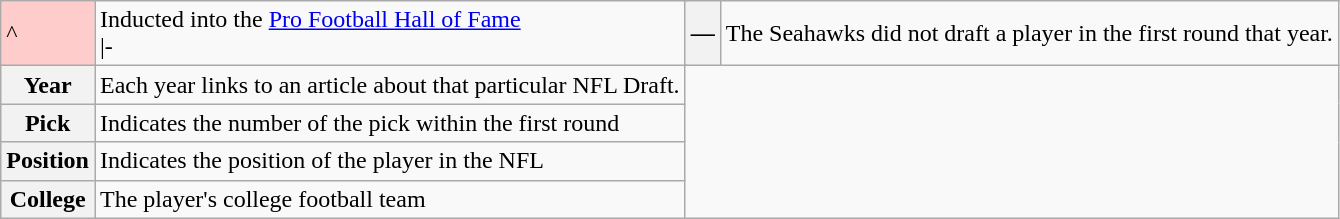<table class="wikitable">
<tr>
<td style="background-color:#FFCCCC">^</td>
<td colspan="3">Inducted into the <a href='#'>Pro Football Hall of Fame</a><br>|-</td>
<th scope="row">—</th>
<td>The Seahawks did not draft a player in the first round that year.</td>
</tr>
<tr>
<th scope="row">Year</th>
<td>Each year links to an article about that particular NFL Draft.</td>
</tr>
<tr>
<th scope="row">Pick</th>
<td>Indicates the number of the pick within the first round</td>
</tr>
<tr>
<th scope="row">Position</th>
<td>Indicates the position of the player in the NFL</td>
</tr>
<tr>
<th scope="row">College</th>
<td>The player's college football team</td>
</tr>
</table>
